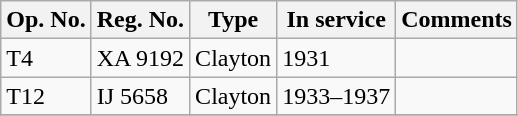<table class="wikitable">
<tr>
<th>Op. No.</th>
<th>Reg. No.</th>
<th>Type</th>
<th>In service</th>
<th>Comments</th>
</tr>
<tr>
<td>T4</td>
<td>XA 9192</td>
<td>Clayton</td>
<td>1931</td>
<td></td>
</tr>
<tr>
<td>T12</td>
<td>IJ 5658</td>
<td>Clayton</td>
<td>1933–1937</td>
<td></td>
</tr>
<tr>
</tr>
</table>
